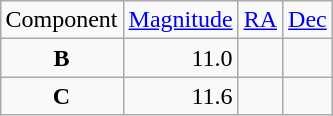<table class="wikitable" style="float: right; margin-left: 1em;">
<tr>
<td>Component</td>
<td><a href='#'>Magnitude</a></td>
<td align="center"><a href='#'>RA</a></td>
<td align="center"><a href='#'>Dec</a></td>
</tr>
<tr>
<td align="center" style="font-weight: bold">B</td>
<td align="right">11.0</td>
<td></td>
<td></td>
</tr>
<tr>
<td align="center" style="font-weight: bold">C</td>
<td align="right">11.6</td>
<td></td>
<td></td>
</tr>
</table>
